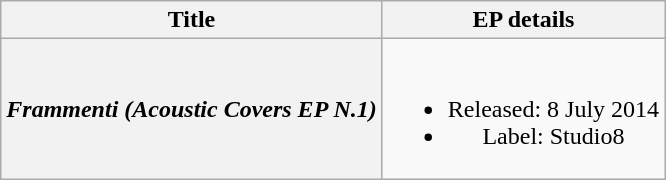<table class="wikitable plainrowheaders" style="text-align:center;">
<tr>
<th scope="col">Title</th>
<th scope="col">EP details</th>
</tr>
<tr>
<th scope="row"><em>Frammenti (Acoustic Covers EP N.1)</em></th>
<td><br><ul><li>Released: 8 July 2014</li><li>Label: Studio8</li></ul></td>
</tr>
</table>
